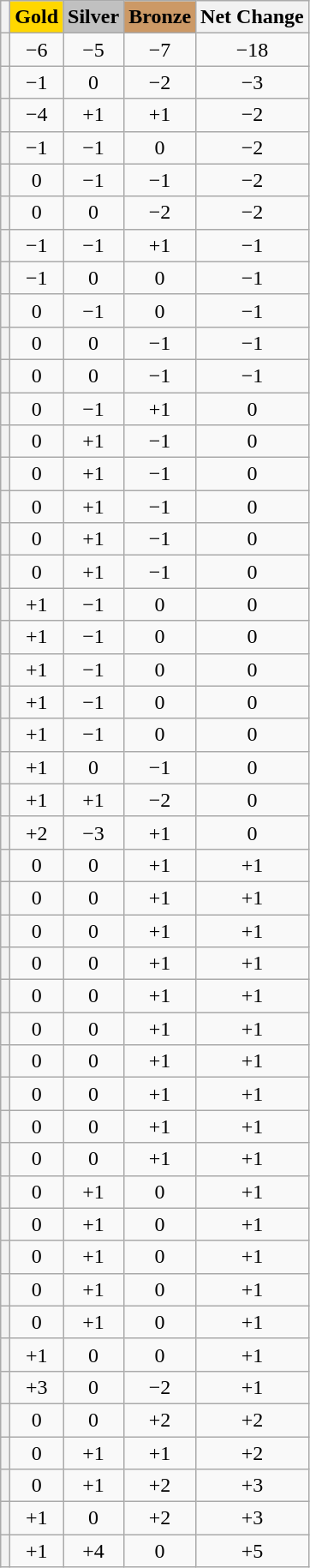<table class="wikitable plainrowheaders sortable" style="text-align:center">
<tr>
<th></th>
<th style="background-color:gold">Gold</th>
<th style="background-color:silver">Silver</th>
<th style="background-color:#c96">Bronze</th>
<th>Net Change</th>
</tr>
<tr>
<th scope="row" style="text-align:left"></th>
<td>−6</td>
<td>−5</td>
<td>−7</td>
<td>−18</td>
</tr>
<tr>
<th scope="row" style="text-align:left"></th>
<td>−1</td>
<td>0</td>
<td>−2</td>
<td>−3</td>
</tr>
<tr>
<th scope="row" style="text-align:left"></th>
<td>−4</td>
<td>+1</td>
<td>+1</td>
<td>−2</td>
</tr>
<tr>
<th scope="row" style="text-align:left"></th>
<td>−1</td>
<td>−1</td>
<td>0</td>
<td>−2</td>
</tr>
<tr>
<th scope="row" style="text-align:left"></th>
<td>0</td>
<td>−1</td>
<td>−1</td>
<td>−2</td>
</tr>
<tr>
<th scope="row" style="text-align:left"></th>
<td>0</td>
<td>0</td>
<td>−2</td>
<td>−2</td>
</tr>
<tr>
<th scope="row" style="text-align:left"></th>
<td>−1</td>
<td>−1</td>
<td>+1</td>
<td>−1</td>
</tr>
<tr>
<th scope="row" style="text-align:left"></th>
<td>−1</td>
<td>0</td>
<td>0</td>
<td>−1</td>
</tr>
<tr>
<th scope="row" style="text-align:left"></th>
<td>0</td>
<td>−1</td>
<td>0</td>
<td>−1</td>
</tr>
<tr>
<th scope="row" style="text-align:left"></th>
<td>0</td>
<td>0</td>
<td>−1</td>
<td>−1</td>
</tr>
<tr>
<th scope="row" style="text-align:left"></th>
<td>0</td>
<td>0</td>
<td>−1</td>
<td>−1</td>
</tr>
<tr>
<th scope="row" style="text-align:left"></th>
<td>0</td>
<td>−1</td>
<td>+1</td>
<td>0</td>
</tr>
<tr>
<th scope="row" style="text-align:left"></th>
<td>0</td>
<td>+1</td>
<td>−1</td>
<td>0</td>
</tr>
<tr>
<th scope="row" style="text-align:left"></th>
<td>0</td>
<td>+1</td>
<td>−1</td>
<td>0</td>
</tr>
<tr>
<th scope="row" style="text-align:left"></th>
<td>0</td>
<td>+1</td>
<td>−1</td>
<td>0</td>
</tr>
<tr>
<th scope="row" style="text-align:left"></th>
<td>0</td>
<td>+1</td>
<td>−1</td>
<td>0</td>
</tr>
<tr>
<th scope="row" style="text-align:left"></th>
<td>0</td>
<td>+1</td>
<td>−1</td>
<td>0</td>
</tr>
<tr>
<th scope="row" style="text-align:left"></th>
<td>+1</td>
<td>−1</td>
<td>0</td>
<td>0</td>
</tr>
<tr>
<th scope="row" style="text-align:left"></th>
<td>+1</td>
<td>−1</td>
<td>0</td>
<td>0</td>
</tr>
<tr>
<th scope="row" style="text-align:left"></th>
<td>+1</td>
<td>−1</td>
<td>0</td>
<td>0</td>
</tr>
<tr>
<th scope="row" style="text-align:left"></th>
<td>+1</td>
<td>−1</td>
<td>0</td>
<td>0</td>
</tr>
<tr>
<th scope="row" style="text-align:left"></th>
<td>+1</td>
<td>−1</td>
<td>0</td>
<td>0</td>
</tr>
<tr>
<th scope="row" style="text-align:left"></th>
<td>+1</td>
<td>0</td>
<td>−1</td>
<td>0</td>
</tr>
<tr>
<th scope="row" style="text-align:left"></th>
<td>+1</td>
<td>+1</td>
<td>−2</td>
<td>0</td>
</tr>
<tr>
<th scope="row" style="text-align:left"></th>
<td>+2</td>
<td>−3</td>
<td>+1</td>
<td>0</td>
</tr>
<tr>
<th scope="row" style="text-align:left"></th>
<td>0</td>
<td>0</td>
<td>+1</td>
<td>+1</td>
</tr>
<tr>
<th scope="row" style="text-align:left"></th>
<td>0</td>
<td>0</td>
<td>+1</td>
<td>+1</td>
</tr>
<tr>
<th scope="row" style="text-align:left"></th>
<td>0</td>
<td>0</td>
<td>+1</td>
<td>+1</td>
</tr>
<tr>
<th scope="row" style="text-align:left"></th>
<td>0</td>
<td>0</td>
<td>+1</td>
<td>+1</td>
</tr>
<tr>
<th scope="row" style="text-align:left"></th>
<td>0</td>
<td>0</td>
<td>+1</td>
<td>+1</td>
</tr>
<tr>
<th scope="row" style="text-align:left"></th>
<td>0</td>
<td>0</td>
<td>+1</td>
<td>+1</td>
</tr>
<tr>
<th scope="row" style="text-align:left"></th>
<td>0</td>
<td>0</td>
<td>+1</td>
<td>+1</td>
</tr>
<tr>
<th scope="row" style="text-align:left"></th>
<td>0</td>
<td>0</td>
<td>+1</td>
<td>+1</td>
</tr>
<tr>
<th scope="row" style="text-align:left"></th>
<td>0</td>
<td>0</td>
<td>+1</td>
<td>+1</td>
</tr>
<tr>
<th scope="row" style="text-align:left"></th>
<td>0</td>
<td>0</td>
<td>+1</td>
<td>+1</td>
</tr>
<tr>
<th scope="row" style="text-align:left"></th>
<td>0</td>
<td>+1</td>
<td>0</td>
<td>+1</td>
</tr>
<tr>
<th scope="row" style="text-align:left"></th>
<td>0</td>
<td>+1</td>
<td>0</td>
<td>+1</td>
</tr>
<tr>
<th scope="row" style="text-align:left"></th>
<td>0</td>
<td>+1</td>
<td>0</td>
<td>+1</td>
</tr>
<tr>
<th scope="row" style="text-align:left"></th>
<td>0</td>
<td>+1</td>
<td>0</td>
<td>+1</td>
</tr>
<tr>
<th scope="row" style="text-align:left"></th>
<td>0</td>
<td>+1</td>
<td>0</td>
<td>+1</td>
</tr>
<tr>
<th scope="row" style="text-align:left"></th>
<td>+1</td>
<td>0</td>
<td>0</td>
<td>+1</td>
</tr>
<tr>
<th scope="row" style="text-align:left"></th>
<td>+3</td>
<td>0</td>
<td>−2</td>
<td>+1</td>
</tr>
<tr>
<th scope="row" style="text-align:left"></th>
<td>0</td>
<td>0</td>
<td>+2</td>
<td>+2</td>
</tr>
<tr>
<th scope="row" style="text-align:left"></th>
<td>0</td>
<td>+1</td>
<td>+1</td>
<td>+2</td>
</tr>
<tr>
<th scope="row" style="text-align:left"></th>
<td>0</td>
<td>+1</td>
<td>+2</td>
<td>+3</td>
</tr>
<tr>
<th scope="row" style="text-align:left"></th>
<td>+1</td>
<td>0</td>
<td>+2</td>
<td>+3</td>
</tr>
<tr>
<th scope="row" style="text-align:left"></th>
<td>+1</td>
<td>+4</td>
<td>0</td>
<td>+5</td>
</tr>
</table>
